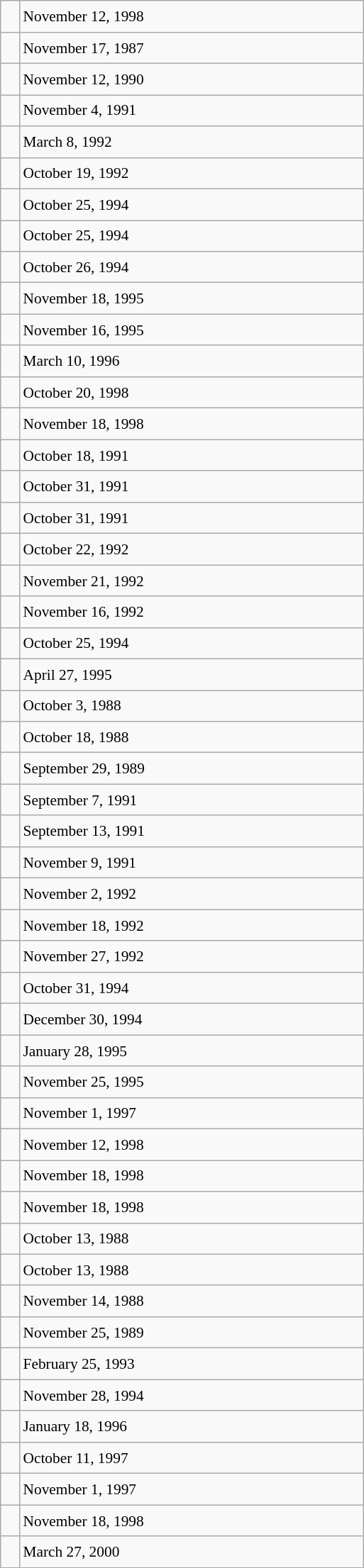<table class="wikitable" style="font-size: 89%; float: left; width: 24em; margin-right: 1em; line-height: 1.6em !important;  height: 1250px;">
<tr>
<td></td>
<td>November 12, 1998</td>
</tr>
<tr>
<td></td>
<td>November 17, 1987</td>
</tr>
<tr>
<td></td>
<td>November 12, 1990</td>
</tr>
<tr>
<td></td>
<td>November 4, 1991</td>
</tr>
<tr>
<td></td>
<td>March 8, 1992</td>
</tr>
<tr>
<td></td>
<td>October 19, 1992</td>
</tr>
<tr>
<td></td>
<td>October 25, 1994</td>
</tr>
<tr>
<td></td>
<td>October 25, 1994</td>
</tr>
<tr>
<td></td>
<td>October 26, 1994</td>
</tr>
<tr>
<td></td>
<td>November 18, 1995</td>
</tr>
<tr>
<td></td>
<td>November 16, 1995</td>
</tr>
<tr>
<td></td>
<td>March 10, 1996</td>
</tr>
<tr>
<td></td>
<td>October 20, 1998</td>
</tr>
<tr>
<td></td>
<td>November 18, 1998</td>
</tr>
<tr>
<td></td>
<td>October 18, 1991</td>
</tr>
<tr>
<td></td>
<td>October 31, 1991</td>
</tr>
<tr>
<td></td>
<td>October 31, 1991</td>
</tr>
<tr>
<td></td>
<td>October 22, 1992</td>
</tr>
<tr>
<td></td>
<td>November 21, 1992</td>
</tr>
<tr>
<td></td>
<td>November 16, 1992</td>
</tr>
<tr>
<td></td>
<td>October 25, 1994</td>
</tr>
<tr>
<td></td>
<td>April 27, 1995</td>
</tr>
<tr>
<td></td>
<td>October 3, 1988</td>
</tr>
<tr>
<td></td>
<td>October 18, 1988</td>
</tr>
<tr>
<td></td>
<td>September 29, 1989</td>
</tr>
<tr>
<td></td>
<td>September 7, 1991</td>
</tr>
<tr>
<td></td>
<td>September 13, 1991</td>
</tr>
<tr>
<td></td>
<td>November 9, 1991</td>
</tr>
<tr>
<td></td>
<td>November 2, 1992</td>
</tr>
<tr>
<td></td>
<td>November 18, 1992</td>
</tr>
<tr>
<td></td>
<td>November 27, 1992</td>
</tr>
<tr>
<td></td>
<td>October 31, 1994</td>
</tr>
<tr>
<td></td>
<td>December 30, 1994</td>
</tr>
<tr>
<td></td>
<td>January 28, 1995</td>
</tr>
<tr>
<td></td>
<td>November 25, 1995</td>
</tr>
<tr>
<td></td>
<td>November 1, 1997</td>
</tr>
<tr>
<td></td>
<td>November 12, 1998</td>
</tr>
<tr>
<td></td>
<td>November 18, 1998</td>
</tr>
<tr>
<td></td>
<td>November 18, 1998</td>
</tr>
<tr>
<td></td>
<td>October 13, 1988</td>
</tr>
<tr>
<td></td>
<td>October 13, 1988</td>
</tr>
<tr>
<td></td>
<td>November 14, 1988</td>
</tr>
<tr>
<td></td>
<td>November 25, 1989</td>
</tr>
<tr>
<td></td>
<td>February 25, 1993</td>
</tr>
<tr>
<td></td>
<td>November 28, 1994</td>
</tr>
<tr>
<td></td>
<td>January 18, 1996</td>
</tr>
<tr>
<td></td>
<td>October 11, 1997</td>
</tr>
<tr>
<td></td>
<td>November 1, 1997</td>
</tr>
<tr>
<td></td>
<td>November 18, 1998</td>
</tr>
<tr>
<td></td>
<td>March 27, 2000</td>
</tr>
</table>
